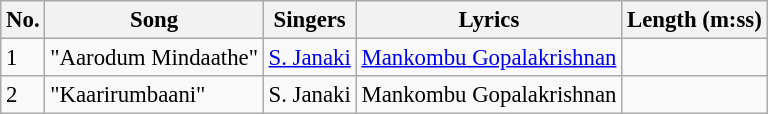<table class="wikitable" style="font-size:95%;">
<tr>
<th>No.</th>
<th>Song</th>
<th>Singers</th>
<th>Lyrics</th>
<th>Length (m:ss)</th>
</tr>
<tr>
<td>1</td>
<td>"Aarodum Mindaathe"</td>
<td><a href='#'>S. Janaki</a></td>
<td><a href='#'>Mankombu Gopalakrishnan</a></td>
<td></td>
</tr>
<tr>
<td>2</td>
<td>"Kaarirumbaani"</td>
<td>S. Janaki</td>
<td>Mankombu Gopalakrishnan</td>
<td></td>
</tr>
</table>
